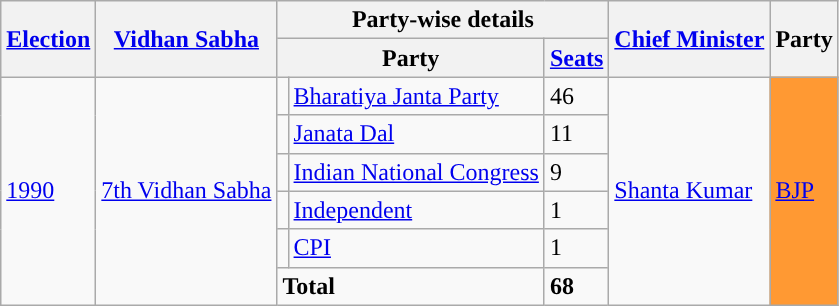<table class="wikitable sortable">
<tr>
<th rowspan="2"><a href='#'>Election</a></th>
<th rowspan="2"><a href='#'>Vidhan Sabha</a></th>
<th colspan="3">Party-wise details</th>
<th rowspan="2"><a href='#'>Chief Minister</a></th>
<th rowspan="2">Party</th>
</tr>
<tr>
<th colspan="2">Party</th>
<th><a href='#'>Seats</a></th>
</tr>
<tr>
<td rowspan="6"><a href='#'>1990</a></td>
<td rowspan="6"><a href='#'>7th Vidhan Sabha</a></td>
<td style="background-color: "></td>
<td><a href='#'>Bharatiya Janta Party</a></td>
<td>46</td>
<td rowspan="6"><a href='#'>Shanta Kumar</a></td>
<td rowspan="6" bgcolor="#FF9933" ;><a href='#'>BJP</a></td>
</tr>
<tr>
<td style="background-color: "></td>
<td><a href='#'>Janata Dal</a></td>
<td>11</td>
</tr>
<tr>
<td style="background-color: "></td>
<td><a href='#'>Indian National Congress</a></td>
<td>9</td>
</tr>
<tr>
<td style="background-color: "></td>
<td><a href='#'>Independent</a></td>
<td>1</td>
</tr>
<tr>
<td style="background-color: "></td>
<td><a href='#'>CPI</a></td>
<td>1</td>
</tr>
<tr>
<td colspan="2"><strong>Total</strong></td>
<td><strong>68</strong></td>
</tr>
</table>
